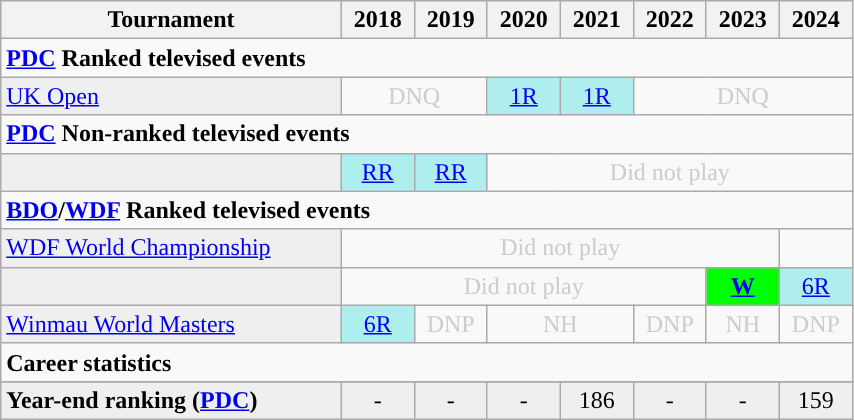<table class="wikitable" style="width:45%; margin:0">
<tr>
<th>Tournament</th>
<th>2018</th>
<th>2019</th>
<th>2020</th>
<th>2021</th>
<th>2022</th>
<th>2023</th>
<th>2024</th>
</tr>
<tr>
<td colspan="8" align="left"><strong><a href='#'>PDC</a> Ranked televised events</strong></td>
</tr>
<tr>
<td style="background:#efefef;"><a href='#'>UK Open</a></td>
<td colspan="2" style="text-align:center; color:#ccc;">DNQ</td>
<td style="text-align:center; background:#afeeee;"><a href='#'>1R</a></td>
<td style="text-align:center; background:#afeeee;"><a href='#'>1R</a></td>
<td colspan="3" style="text-align:center; color:#ccc;">DNQ</td>
</tr>
<tr>
<td colspan="8" align="left"><strong><a href='#'>PDC</a> Non-ranked televised events</strong></td>
</tr>
<tr>
<td style="background:#efefef;"></td>
<td style="text-align:center; background:#afeeee;"><a href='#'>RR</a></td>
<td style="text-align:center; background:#afeeee;"><a href='#'>RR</a></td>
<td colspan="5" style="text-align:center; color:#ccc;">Did not play</td>
</tr>
<tr>
<td colspan="8" align="left"><strong><a href='#'>BDO</a>/<a href='#'>WDF</a> Ranked televised events</strong></td>
</tr>
<tr>
<td style="background:#efefef;"><a href='#'>WDF World Championship</a></td>
<td colspan="6" style="text-align:center; color:#ccc;">Did not play</td>
<td></td>
</tr>
<tr>
<td style="background:#efefef;"></td>
<td colspan="5" style="text-align:center; color:#ccc;">Did not play</td>
<td style="text-align:center; background:lime;"><a href='#'><strong>W</strong></a></td>
<td style="text-align:center; background:#afeeee;"><a href='#'>6R</a></td>
</tr>
<tr>
<td style="background:#efefef;" align=left><a href='#'>Winmau World Masters</a></td>
<td style="text-align:center; background:#afeeee;"><a href='#'>6R</a></td>
<td style="text-align:center; color:#ccc;">DNP</td>
<td colspan="2" style="text-align:center; color:#ccc;">NH</td>
<td style="text-align:center; color:#ccc;">DNP</td>
<td style="text-align:center; color:#ccc;">NH</td>
<td style="text-align:center; color:#ccc;">DNP</td>
</tr>
<tr>
<td colspan="8" align="left"><strong>Career statistics</strong></td>
</tr>
<tr>
</tr>
<tr bgcolor="efefef">
<td align="left"><strong>Year-end ranking (<a href='#'>PDC</a>)</strong></td>
<td style="text-align:center;">-</td>
<td style="text-align:center;">-</td>
<td style="text-align:center;">-</td>
<td style="text-align:center;">186</td>
<td style="text-align:center;">-</td>
<td style="text-align:center;">-</td>
<td style="text-align:center;">159</td>
</tr>
</table>
